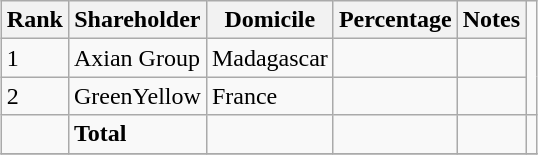<table class="wikitable sortable" style="margin: 0.5em auto">
<tr>
<th>Rank</th>
<th>Shareholder</th>
<th>Domicile</th>
<th>Percentage</th>
<th>Notes</th>
</tr>
<tr>
<td>1</td>
<td>Axian Group</td>
<td>Madagascar</td>
<td></td>
<td></td>
</tr>
<tr>
<td>2</td>
<td>GreenYellow</td>
<td>France</td>
<td></td>
<td></td>
</tr>
<tr>
<td></td>
<td><strong>Total</strong></td>
<td></td>
<td></td>
<td></td>
<td></td>
</tr>
<tr>
</tr>
</table>
